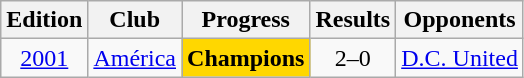<table class="wikitable" style="text-align: center;">
<tr>
<th>Edition</th>
<th>Club</th>
<th>Progress</th>
<th>Results</th>
<th>Opponents</th>
</tr>
<tr>
<td><a href='#'>2001</a></td>
<td><a href='#'>América</a></td>
<td bgcolor="gold"><strong>Champions</strong></td>
<td>2–0</td>
<td> <a href='#'>D.C. United</a></td>
</tr>
</table>
